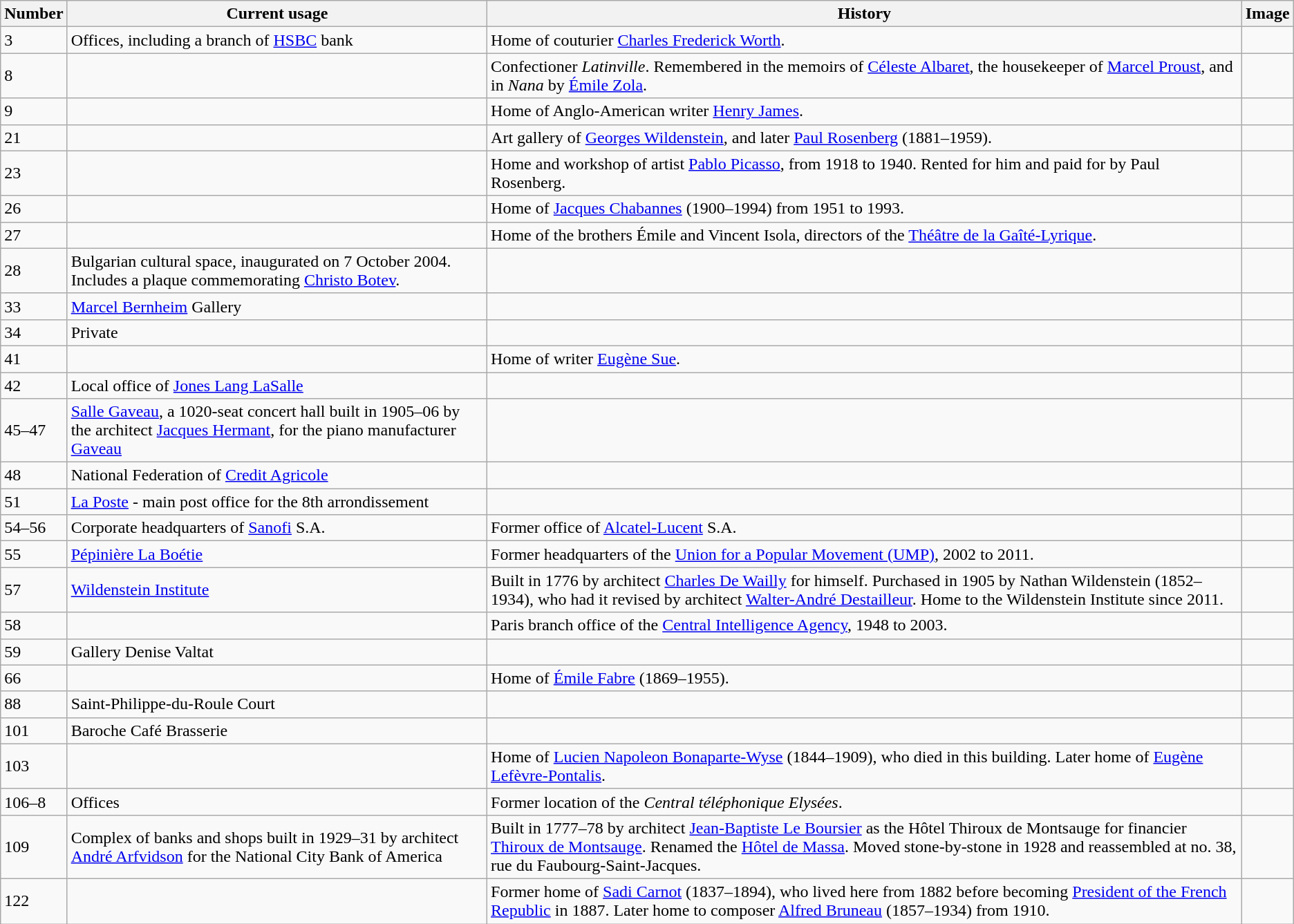<table class="wikitable">
<tr>
<th>Number</th>
<th>Current usage</th>
<th>History</th>
<th>Image</th>
</tr>
<tr>
<td>3</td>
<td>Offices, including a branch of <a href='#'>HSBC</a> bank</td>
<td>Home of couturier <a href='#'>Charles Frederick Worth</a>.</td>
<td></td>
</tr>
<tr>
<td>8</td>
<td></td>
<td>Confectioner <em>Latinville</em>. Remembered in the memoirs of <a href='#'>Céleste Albaret</a>, the housekeeper of <a href='#'>Marcel Proust</a>, and in <em>Nana</em> by <a href='#'>Émile Zola</a>.</td>
<td></td>
</tr>
<tr>
<td>9</td>
<td></td>
<td>Home of Anglo-American writer <a href='#'>Henry James</a>.</td>
<td></td>
</tr>
<tr>
<td>21</td>
<td></td>
<td>Art gallery of <a href='#'>Georges Wildenstein</a>, and later <a href='#'>Paul Rosenberg</a> (1881–1959).</td>
</tr>
<tr>
<td>23</td>
<td></td>
<td>Home and workshop of artist <a href='#'>Pablo Picasso</a>, from 1918 to 1940. Rented for him and paid for by Paul Rosenberg.</td>
<td></td>
</tr>
<tr>
<td>26</td>
<td></td>
<td>Home of <a href='#'>Jacques Chabannes</a> (1900–1994) from 1951 to 1993.</td>
<td></td>
</tr>
<tr>
<td>27</td>
<td></td>
<td>Home of the brothers Émile and Vincent Isola, directors of the <a href='#'>Théâtre de la Gaîté-Lyrique</a>.</td>
<td></td>
</tr>
<tr>
<td>28</td>
<td>Bulgarian cultural space, inaugurated on 7 October 2004. Includes a plaque commemorating <a href='#'>Christo Botev</a>.</td>
<td></td>
<td></td>
</tr>
<tr>
<td>33</td>
<td><a href='#'>Marcel Bernheim</a> Gallery</td>
<td></td>
<td></td>
</tr>
<tr>
<td>34</td>
<td>Private</td>
<td></td>
<td></td>
</tr>
<tr>
<td>41</td>
<td></td>
<td>Home of writer <a href='#'>Eugène Sue</a>.</td>
<td></td>
</tr>
<tr>
<td>42</td>
<td>Local office of <a href='#'>Jones Lang LaSalle</a></td>
<td></td>
<td></td>
</tr>
<tr>
<td>45–47</td>
<td><a href='#'>Salle Gaveau</a>, a 1020-seat concert hall built in 1905–06 by the architect <a href='#'>Jacques Hermant</a>, for the piano manufacturer <a href='#'>Gaveau</a></td>
<td></td>
<td></td>
</tr>
<tr>
<td>48</td>
<td>National Federation of <a href='#'>Credit Agricole</a></td>
<td></td>
<td></td>
</tr>
<tr>
<td>51</td>
<td><a href='#'>La Poste</a> - main post office for the 8th arrondissement</td>
<td></td>
<td></td>
</tr>
<tr>
<td>54–56</td>
<td>Corporate headquarters of <a href='#'>Sanofi</a> S.A.</td>
<td>Former office of <a href='#'>Alcatel-Lucent</a> S.A.</td>
<td></td>
</tr>
<tr>
<td>55</td>
<td><a href='#'>Pépinière La Boétie</a></td>
<td>Former headquarters of the <a href='#'>Union for a Popular Movement (UMP)</a>, 2002 to 2011.</td>
<td></td>
</tr>
<tr>
<td>57</td>
<td><a href='#'>Wildenstein Institute</a></td>
<td>Built in 1776 by architect <a href='#'>Charles De Wailly</a> for himself. Purchased in 1905 by Nathan Wildenstein (1852–1934), who had it revised by architect <a href='#'>Walter-André Destailleur</a>. Home to the Wildenstein Institute since 2011.</td>
<td></td>
</tr>
<tr>
<td>58</td>
<td></td>
<td>Paris branch office of the <a href='#'>Central Intelligence Agency</a>, 1948 to 2003.</td>
<td></td>
</tr>
<tr>
<td>59</td>
<td>Gallery Denise Valtat</td>
<td></td>
<td></td>
</tr>
<tr>
<td>66</td>
<td></td>
<td>Home of <a href='#'>Émile Fabre</a> (1869–1955).</td>
<td></td>
</tr>
<tr>
<td>88</td>
<td>Saint-Philippe-du-Roule Court</td>
<td></td>
<td></td>
</tr>
<tr>
<td>101</td>
<td>Baroche Café Brasserie</td>
<td></td>
<td></td>
</tr>
<tr>
<td>103</td>
<td></td>
<td>Home of <a href='#'>Lucien Napoleon Bonaparte-Wyse</a> (1844–1909), who died in this building. Later home of <a href='#'>Eugène Lefèvre-Pontalis</a>.</td>
</tr>
<tr>
<td>106–8</td>
<td>Offices</td>
<td>Former location of the <em>Central téléphonique Elysées</em>.</td>
<td></td>
</tr>
<tr>
<td>109</td>
<td>Complex of banks and shops built in 1929–31 by architect <a href='#'>André Arfvidson</a> for the National City Bank of America</td>
<td>Built in 1777–78 by architect <a href='#'>Jean-Baptiste Le Boursier</a> as the Hôtel Thiroux de Montsauge for financier <a href='#'>Thiroux de Montsauge</a>. Renamed the <a href='#'>Hôtel de Massa</a>. Moved stone-by-stone in 1928 and reassembled at no. 38, rue du Faubourg-Saint-Jacques.</td>
<td></td>
</tr>
<tr>
<td>122</td>
<td></td>
<td>Former home of <a href='#'>Sadi Carnot</a> (1837–1894), who lived here from 1882 before becoming <a href='#'>President of the French Republic</a> in 1887. Later home to composer <a href='#'>Alfred Bruneau</a> (1857–1934) from 1910.</td>
<td></td>
</tr>
</table>
